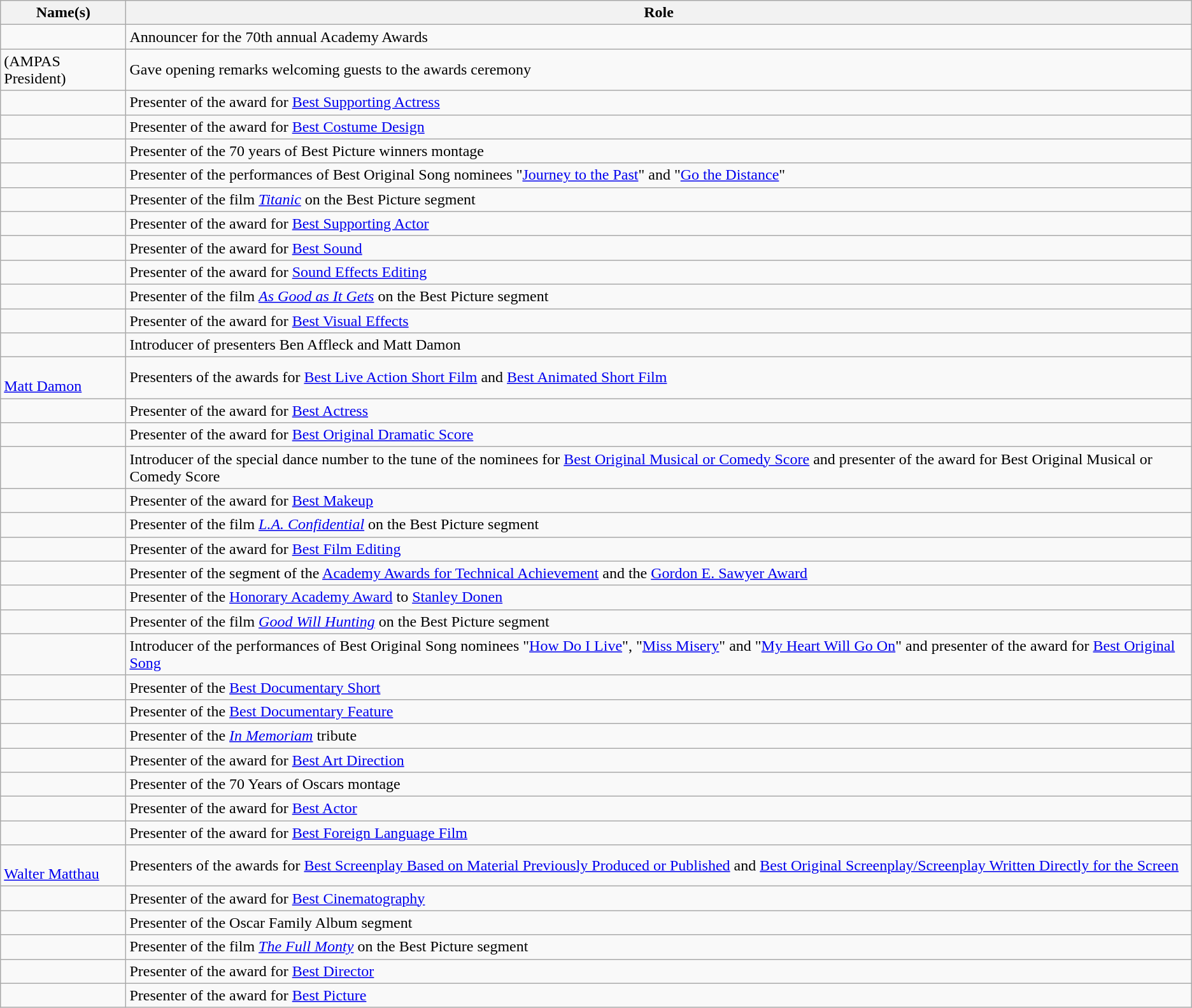<table class="wikitable sortable">
<tr>
<th>Name(s)</th>
<th>Role</th>
</tr>
<tr>
<td></td>
<td>Announcer for the 70th annual Academy Awards</td>
</tr>
<tr>
<td> (AMPAS President)</td>
<td>Gave opening remarks welcoming guests to the awards ceremony</td>
</tr>
<tr>
<td></td>
<td>Presenter of the award for <a href='#'>Best Supporting Actress</a></td>
</tr>
<tr>
<td></td>
<td>Presenter of the award for <a href='#'>Best Costume Design</a></td>
</tr>
<tr>
<td></td>
<td>Presenter of the 70 years of Best Picture winners montage</td>
</tr>
<tr>
<td></td>
<td>Presenter of the performances of Best Original Song nominees "<a href='#'>Journey to the Past</a>" and "<a href='#'>Go the Distance</a>"</td>
</tr>
<tr>
<td></td>
<td>Presenter of the film <em><a href='#'>Titanic</a></em> on the Best Picture segment</td>
</tr>
<tr>
<td></td>
<td>Presenter of the award for <a href='#'>Best Supporting Actor</a></td>
</tr>
<tr>
<td></td>
<td>Presenter of the award for <a href='#'>Best Sound</a></td>
</tr>
<tr>
<td></td>
<td>Presenter of the award for <a href='#'>Sound Effects Editing</a></td>
</tr>
<tr>
<td></td>
<td>Presenter of the film <em><a href='#'>As Good as It Gets</a></em> on the Best Picture segment</td>
</tr>
<tr>
<td></td>
<td>Presenter of the award for <a href='#'>Best Visual Effects</a></td>
</tr>
<tr>
<td></td>
<td>Introducer of presenters Ben Affleck and Matt Damon</td>
</tr>
<tr>
<td><br><a href='#'>Matt Damon</a></td>
<td>Presenters of the awards for <a href='#'>Best Live Action Short Film</a> and <a href='#'>Best Animated Short Film</a></td>
</tr>
<tr>
<td></td>
<td>Presenter of the award for <a href='#'>Best Actress</a></td>
</tr>
<tr>
<td></td>
<td>Presenter of the award for <a href='#'>Best Original Dramatic Score</a></td>
</tr>
<tr>
<td></td>
<td>Introducer of the special dance number to the tune of the nominees for <a href='#'>Best Original Musical or Comedy Score</a> and presenter of the award for Best Original Musical or Comedy Score</td>
</tr>
<tr>
<td></td>
<td>Presenter of the award for <a href='#'>Best Makeup</a></td>
</tr>
<tr>
<td></td>
<td>Presenter of the film <em><a href='#'>L.A. Confidential</a></em> on the Best Picture segment</td>
</tr>
<tr>
<td></td>
<td>Presenter of the award for <a href='#'>Best Film Editing</a></td>
</tr>
<tr>
<td></td>
<td>Presenter of the segment of the <a href='#'>Academy Awards for Technical Achievement</a> and the <a href='#'>Gordon E. Sawyer Award</a></td>
</tr>
<tr>
<td></td>
<td>Presenter of the <a href='#'>Honorary Academy Award</a> to <a href='#'>Stanley Donen</a></td>
</tr>
<tr>
<td></td>
<td>Presenter of the film <em><a href='#'>Good Will Hunting</a></em> on the Best Picture segment</td>
</tr>
<tr>
<td></td>
<td>Introducer of the performances of Best Original Song nominees "<a href='#'>How Do I Live</a>", "<a href='#'>Miss Misery</a>" and "<a href='#'>My Heart Will Go On</a>" and presenter of the award for <a href='#'>Best Original Song</a></td>
</tr>
<tr>
<td></td>
<td>Presenter of the <a href='#'>Best Documentary Short</a></td>
</tr>
<tr>
<td></td>
<td>Presenter of the <a href='#'>Best Documentary Feature</a></td>
</tr>
<tr>
<td></td>
<td>Presenter of the <em><a href='#'>In Memoriam</a></em> tribute</td>
</tr>
<tr>
<td></td>
<td>Presenter of the award for <a href='#'>Best Art Direction</a></td>
</tr>
<tr>
<td></td>
<td>Presenter of the 70 Years of Oscars montage</td>
</tr>
<tr>
<td></td>
<td>Presenter of the award for <a href='#'>Best Actor</a></td>
</tr>
<tr>
<td></td>
<td>Presenter of the award for <a href='#'>Best Foreign Language Film</a></td>
</tr>
<tr>
<td><br><a href='#'>Walter Matthau</a></td>
<td>Presenters of the awards for <a href='#'>Best Screenplay Based on Material Previously Produced or Published</a> and <a href='#'>Best Original Screenplay/Screenplay Written Directly for the Screen</a></td>
</tr>
<tr>
<td></td>
<td>Presenter of the award for <a href='#'>Best Cinematography</a></td>
</tr>
<tr>
<td></td>
<td>Presenter of the Oscar Family Album segment</td>
</tr>
<tr>
<td></td>
<td>Presenter of the film <em><a href='#'>The Full Monty</a></em> on the Best Picture segment</td>
</tr>
<tr>
<td></td>
<td>Presenter of the award for <a href='#'>Best Director</a></td>
</tr>
<tr>
<td></td>
<td>Presenter of the award for <a href='#'>Best Picture</a></td>
</tr>
</table>
